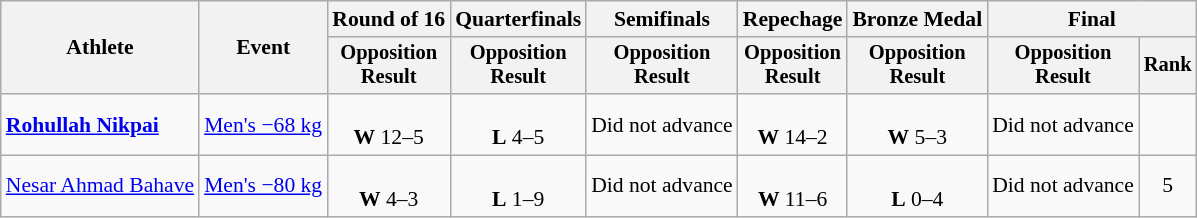<table class="wikitable" style="font-size:90%">
<tr>
<th rowspan=2>Athlete</th>
<th rowspan=2>Event</th>
<th>Round of 16</th>
<th>Quarterfinals</th>
<th>Semifinals</th>
<th>Repechage</th>
<th>Bronze Medal</th>
<th colspan=2>Final</th>
</tr>
<tr style="font-size:95%">
<th>Opposition<br>Result</th>
<th>Opposition<br>Result</th>
<th>Opposition<br>Result</th>
<th>Opposition<br>Result</th>
<th>Opposition<br>Result</th>
<th>Opposition<br>Result</th>
<th>Rank</th>
</tr>
<tr align=center>
<td align=left><strong><a href='#'>Rohullah Nikpai</a></strong></td>
<td align=left><a href='#'>Men's −68 kg</a></td>
<td><br><strong>W</strong> 12–5</td>
<td><br><strong>L</strong> 4–5</td>
<td>Did not advance</td>
<td><br><strong>W</strong> 14–2</td>
<td><br><strong>W</strong> 5–3</td>
<td>Did not advance</td>
<td></td>
</tr>
<tr align=center>
<td align=left><a href='#'>Nesar Ahmad Bahave</a></td>
<td align=left><a href='#'>Men's −80 kg</a></td>
<td><br><strong>W</strong> 4–3</td>
<td><br><strong>L</strong> 1–9</td>
<td>Did not advance</td>
<td><br><strong>W</strong> 11–6</td>
<td><br><strong>L</strong> 0–4</td>
<td>Did not advance</td>
<td>5</td>
</tr>
</table>
